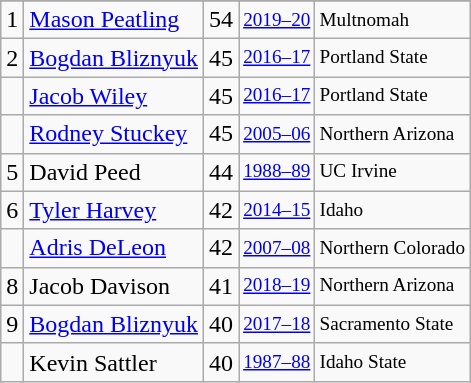<table class="wikitable">
<tr>
</tr>
<tr>
<td>1</td>
<td><a href='#'>Mason Peatling</a></td>
<td>54</td>
<td style="font-size:80%;"><a href='#'>2019–20</a></td>
<td style="font-size:80%;">Multnomah</td>
</tr>
<tr>
<td>2</td>
<td><a href='#'>Bogdan Bliznyuk</a></td>
<td>45</td>
<td style="font-size:80%;"><a href='#'>2016–17</a></td>
<td style="font-size:80%;">Portland State</td>
</tr>
<tr>
<td></td>
<td><a href='#'>Jacob Wiley</a></td>
<td>45</td>
<td style="font-size:80%;"><a href='#'>2016–17</a></td>
<td style="font-size:80%;">Portland State</td>
</tr>
<tr>
<td></td>
<td><a href='#'>Rodney Stuckey</a></td>
<td>45</td>
<td style="font-size:80%;"><a href='#'>2005–06</a></td>
<td style="font-size:80%;">Northern Arizona</td>
</tr>
<tr>
<td>5</td>
<td>David Peed</td>
<td>44</td>
<td style="font-size:80%;"><a href='#'>1988–89</a></td>
<td style="font-size:80%;">UC Irvine</td>
</tr>
<tr>
<td>6</td>
<td><a href='#'>Tyler Harvey</a></td>
<td>42</td>
<td style="font-size:80%;"><a href='#'>2014–15</a></td>
<td style="font-size:80%;">Idaho</td>
</tr>
<tr>
<td></td>
<td><a href='#'>Adris DeLeon</a></td>
<td>42</td>
<td style="font-size:80%;"><a href='#'>2007–08</a></td>
<td style="font-size:80%;">Northern Colorado</td>
</tr>
<tr>
<td>8</td>
<td>Jacob Davison</td>
<td>41</td>
<td style="font-size:80%;"><a href='#'>2018–19</a></td>
<td style="font-size:80%;">Northern Arizona</td>
</tr>
<tr>
<td>9</td>
<td><a href='#'>Bogdan Bliznyuk</a></td>
<td>40</td>
<td style="font-size:80%;"><a href='#'>2017–18</a></td>
<td style="font-size:80%;">Sacramento State</td>
</tr>
<tr>
<td></td>
<td>Kevin Sattler</td>
<td>40</td>
<td style="font-size:80%;"><a href='#'>1987–88</a></td>
<td style="font-size:80%;">Idaho State</td>
</tr>
</table>
